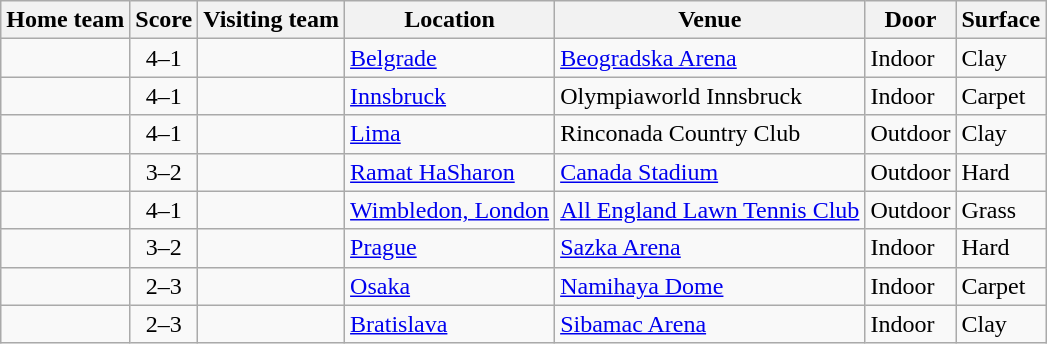<table class="wikitable" style="border:1px solid #aaa;">
<tr>
<th>Home team</th>
<th>Score</th>
<th>Visiting team</th>
<th>Location</th>
<th>Venue</th>
<th>Door</th>
<th>Surface</th>
</tr>
<tr>
<td><strong></strong></td>
<td style="text-align:center;">4–1</td>
<td></td>
<td><a href='#'>Belgrade</a></td>
<td><a href='#'>Beogradska Arena</a></td>
<td>Indoor</td>
<td>Clay</td>
</tr>
<tr>
<td><strong></strong></td>
<td style="text-align:center;">4–1</td>
<td></td>
<td><a href='#'>Innsbruck</a></td>
<td>Olympiaworld Innsbruck</td>
<td>Indoor</td>
<td>Carpet</td>
</tr>
<tr>
<td><strong></strong></td>
<td style="text-align:center;">4–1</td>
<td></td>
<td><a href='#'>Lima</a></td>
<td>Rinconada Country Club</td>
<td>Outdoor</td>
<td>Clay</td>
</tr>
<tr>
<td><strong></strong></td>
<td style="text-align:center;">3–2</td>
<td></td>
<td><a href='#'>Ramat HaSharon</a></td>
<td><a href='#'>Canada Stadium</a></td>
<td>Outdoor</td>
<td>Hard</td>
</tr>
<tr>
<td><strong></strong></td>
<td style="text-align:center;">4–1</td>
<td></td>
<td><a href='#'>Wimbledon, London</a></td>
<td><a href='#'>All England Lawn Tennis Club</a></td>
<td>Outdoor</td>
<td>Grass</td>
</tr>
<tr>
<td><strong></strong></td>
<td style="text-align:center;">3–2</td>
<td></td>
<td><a href='#'>Prague</a></td>
<td><a href='#'>Sazka Arena</a></td>
<td>Indoor</td>
<td>Hard</td>
</tr>
<tr>
<td></td>
<td style="text-align:center;">2–3</td>
<td><strong></strong></td>
<td><a href='#'>Osaka</a></td>
<td><a href='#'>Namihaya Dome</a></td>
<td>Indoor</td>
<td>Carpet</td>
</tr>
<tr>
<td></td>
<td style="text-align:center;">2–3</td>
<td><strong></strong></td>
<td><a href='#'>Bratislava</a></td>
<td><a href='#'>Sibamac Arena</a></td>
<td>Indoor</td>
<td>Clay</td>
</tr>
</table>
